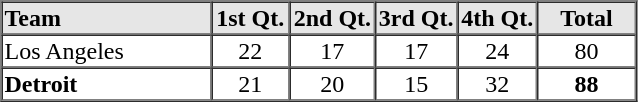<table border=1 cellspacing=0 width=425 style="margin-left:3em;">
<tr style="text-align:center; background-color:#e6e6e6;">
<th align=left width=16%>Team</th>
<th width=6%>1st Qt.</th>
<th width=6%>2nd Qt.</th>
<th width=6%>3rd Qt.</th>
<th width=6%>4th Qt.</th>
<th width=6%>Total</th>
</tr>
<tr style="text-align:center;">
<td align=left>Los Angeles</td>
<td>22</td>
<td>17</td>
<td>17</td>
<td>24</td>
<td>80</td>
</tr>
<tr style="text-align:center;">
<td align=left><strong>Detroit</strong></td>
<td>21</td>
<td>20</td>
<td>15</td>
<td>32</td>
<td><strong>88</strong></td>
</tr>
<tr style="text-align:center;">
</tr>
</table>
